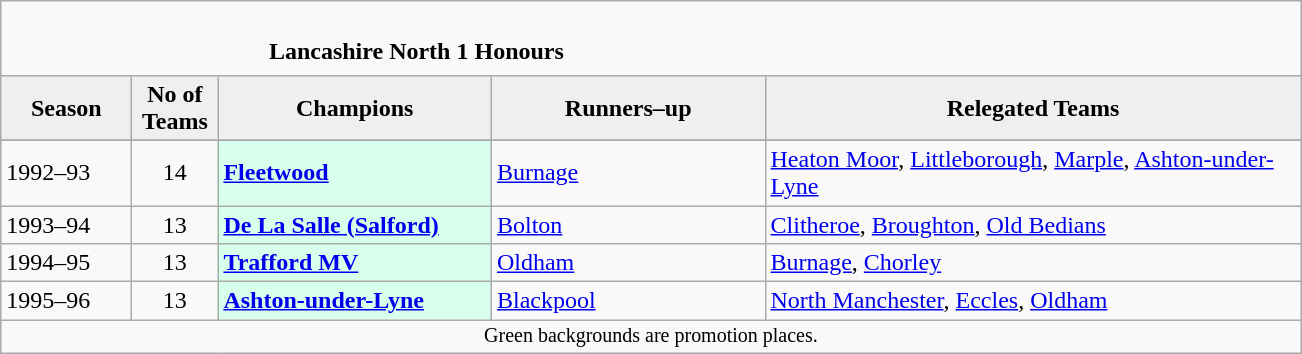<table class="wikitable" style="text-align: left;">
<tr>
<td colspan="11" cellpadding="0" cellspacing="0"><br><table border="0" style="width:100%;" cellpadding="0" cellspacing="0">
<tr>
<td style="width:20%; border:0;"></td>
<td style="border:0;"><strong>Lancashire North 1 Honours</strong></td>
<td style="width:20%; border:0;"></td>
</tr>
</table>
</td>
</tr>
<tr>
<th style="background:#efefef; width:80px;">Season</th>
<th style="background:#efefef; width:50px;">No of Teams</th>
<th style="background:#efefef; width:175px;">Champions</th>
<th style="background:#efefef; width:175px;">Runners–up</th>
<th style="background:#efefef; width:350px;">Relegated Teams</th>
</tr>
<tr align=left>
</tr>
<tr>
<td>1992–93</td>
<td style="text-align: center;">14</td>
<td style="background:#d8ffeb;"><strong><a href='#'>Fleetwood</a></strong></td>
<td><a href='#'>Burnage</a></td>
<td><a href='#'>Heaton Moor</a>, <a href='#'>Littleborough</a>, <a href='#'>Marple</a>, <a href='#'>Ashton-under-Lyne</a></td>
</tr>
<tr>
<td>1993–94</td>
<td style="text-align: center;">13</td>
<td style="background:#d8ffeb;"><strong><a href='#'>De La Salle (Salford)</a></strong></td>
<td><a href='#'>Bolton</a></td>
<td><a href='#'>Clitheroe</a>, <a href='#'>Broughton</a>, <a href='#'>Old Bedians</a></td>
</tr>
<tr>
<td>1994–95</td>
<td style="text-align: center;">13</td>
<td style="background:#d8ffeb;"><strong><a href='#'>Trafford MV</a></strong></td>
<td><a href='#'>Oldham</a></td>
<td><a href='#'>Burnage</a>, <a href='#'>Chorley</a></td>
</tr>
<tr>
<td>1995–96</td>
<td style="text-align: center;">13</td>
<td style="background:#d8ffeb;"><strong><a href='#'>Ashton-under-Lyne</a></strong></td>
<td><a href='#'>Blackpool</a></td>
<td><a href='#'>North Manchester</a>, <a href='#'>Eccles</a>, <a href='#'>Oldham</a></td>
</tr>
<tr>
<td colspan="15"  style="border:0; font-size:smaller; text-align:center;">Green backgrounds are promotion places.</td>
</tr>
</table>
